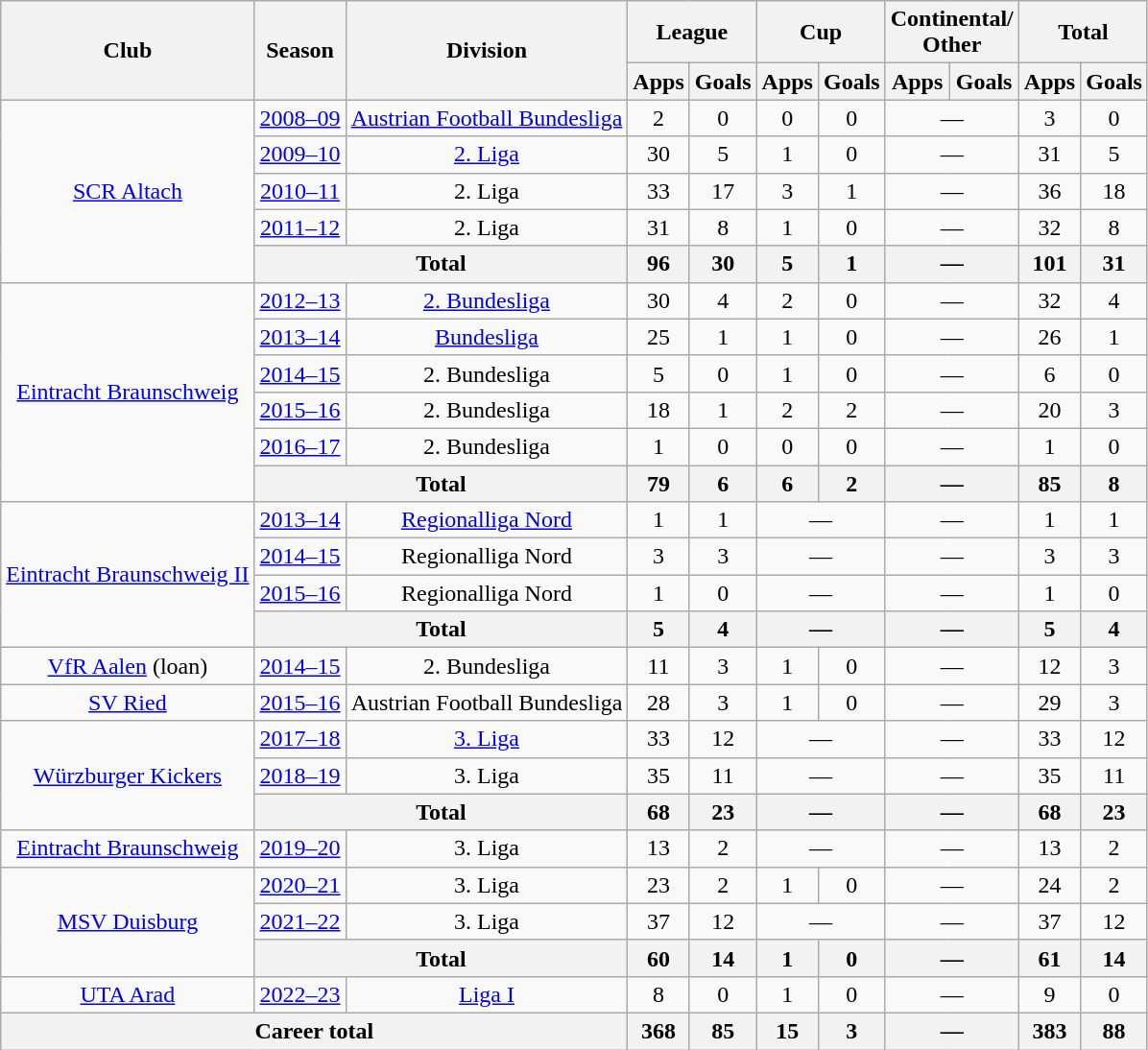<table class="wikitable" style="text-align:center">
<tr>
<th rowspan="2">Club</th>
<th rowspan="2">Season</th>
<th rowspan="2">Division</th>
<th colspan="2">League</th>
<th colspan="2">Cup</th>
<th colspan="2">Continental/<br>Other</th>
<th colspan="2">Total</th>
</tr>
<tr>
<th>Apps</th>
<th>Goals</th>
<th>Apps</th>
<th>Goals</th>
<th>Apps</th>
<th>Goals</th>
<th>Apps</th>
<th>Goals</th>
</tr>
<tr>
<td rowspan="5"><a href='#'>SCR Altach</a></td>
<td><a href='#'>2008–09</a></td>
<td><a href='#'>Austrian Football Bundesliga</a></td>
<td>2</td>
<td>0</td>
<td>0</td>
<td>0</td>
<td colspan="2">—</td>
<td>3</td>
<td>0</td>
</tr>
<tr>
<td><a href='#'>2009–10</a></td>
<td><a href='#'>2. Liga</a></td>
<td>30</td>
<td>5</td>
<td>1</td>
<td>0</td>
<td colspan="2">—</td>
<td>31</td>
<td>5</td>
</tr>
<tr>
<td><a href='#'>2010–11</a></td>
<td>2. Liga</td>
<td>33</td>
<td>17</td>
<td>3</td>
<td>1</td>
<td colspan="2">—</td>
<td>36</td>
<td>18</td>
</tr>
<tr>
<td><a href='#'>2011–12</a></td>
<td>2. Liga</td>
<td>31</td>
<td>8</td>
<td>1</td>
<td>0</td>
<td colspan="2">—</td>
<td>32</td>
<td>8</td>
</tr>
<tr>
<th colspan="2">Total</th>
<th>96</th>
<th>30</th>
<th>5</th>
<th>1</th>
<th colspan="2">—</th>
<th>101</th>
<th>31</th>
</tr>
<tr>
<td rowspan="6"><a href='#'>Eintracht Braunschweig</a></td>
<td><a href='#'>2012–13</a></td>
<td><a href='#'>2. Bundesliga</a></td>
<td>30</td>
<td>4</td>
<td>2</td>
<td>0</td>
<td colspan="2">—</td>
<td>32</td>
<td>4</td>
</tr>
<tr>
<td><a href='#'>2013–14</a></td>
<td><a href='#'>Bundesliga</a></td>
<td>25</td>
<td>1</td>
<td>1</td>
<td>0</td>
<td colspan="2">—</td>
<td>26</td>
<td>1</td>
</tr>
<tr>
<td><a href='#'>2014–15</a></td>
<td>2. Bundesliga</td>
<td>5</td>
<td>0</td>
<td>1</td>
<td>0</td>
<td colspan="2">—</td>
<td>6</td>
<td>0</td>
</tr>
<tr>
<td><a href='#'>2015–16</a></td>
<td>2. Bundesliga</td>
<td>18</td>
<td>1</td>
<td>2</td>
<td>2</td>
<td colspan="2">—</td>
<td>20</td>
<td>3</td>
</tr>
<tr>
<td><a href='#'>2016–17</a></td>
<td>2. Bundesliga</td>
<td>1</td>
<td>0</td>
<td>0</td>
<td>0</td>
<td colspan="2">—</td>
<td>1</td>
<td>0</td>
</tr>
<tr>
<th colspan="2">Total</th>
<th>79</th>
<th>6</th>
<th>6</th>
<th>2</th>
<th colspan="2">—</th>
<th>85</th>
<th>8</th>
</tr>
<tr>
<td rowspan="4"><a href='#'>Eintracht Braunschweig II</a></td>
<td><a href='#'>2013–14</a></td>
<td><a href='#'>Regionalliga Nord</a></td>
<td>1</td>
<td>1</td>
<td colspan="2">—</td>
<td colspan="2">—</td>
<td>1</td>
<td>1</td>
</tr>
<tr>
<td><a href='#'>2014–15</a></td>
<td>Regionalliga Nord</td>
<td>3</td>
<td>3</td>
<td colspan="2">—</td>
<td colspan="2">—</td>
<td>3</td>
<td>3</td>
</tr>
<tr>
<td><a href='#'>2015–16</a></td>
<td>Regionalliga Nord</td>
<td>1</td>
<td>0</td>
<td colspan="2">—</td>
<td colspan="2">—</td>
<td>1</td>
<td>0</td>
</tr>
<tr>
<th colspan="2">Total</th>
<th>5</th>
<th>4</th>
<th colspan="2">—</th>
<th colspan="2">—</th>
<th>5</th>
<th>4</th>
</tr>
<tr>
<td><a href='#'>VfR Aalen</a> (loan)</td>
<td><a href='#'>2014–15</a></td>
<td>2. Bundesliga</td>
<td>11</td>
<td>3</td>
<td>1</td>
<td>0</td>
<td colspan="2">—</td>
<td>12</td>
<td>3</td>
</tr>
<tr>
<td><a href='#'>SV Ried</a></td>
<td><a href='#'>2015–16</a></td>
<td>Austrian Football Bundesliga</td>
<td>28</td>
<td>3</td>
<td>1</td>
<td>0</td>
<td colspan="2">—</td>
<td>29</td>
<td>3</td>
</tr>
<tr>
<td rowspan="3"><a href='#'>Würzburger Kickers</a></td>
<td><a href='#'>2017–18</a></td>
<td><a href='#'>3. Liga</a></td>
<td>33</td>
<td>12</td>
<td colspan="2">—</td>
<td colspan="2">—</td>
<td>33</td>
<td>12</td>
</tr>
<tr>
<td><a href='#'>2018–19</a></td>
<td>3. Liga</td>
<td>35</td>
<td>11</td>
<td colspan="2">—</td>
<td colspan="2">—</td>
<td>35</td>
<td>11</td>
</tr>
<tr>
<th colspan="2">Total</th>
<th>68</th>
<th>23</th>
<th colspan="2">—</th>
<th colspan="2">—</th>
<th>68</th>
<th>23</th>
</tr>
<tr>
<td><a href='#'>Eintracht Braunschweig</a></td>
<td><a href='#'>2019–20</a></td>
<td>3. Liga</td>
<td>13</td>
<td>2</td>
<td colspan="2">—</td>
<td colspan="2">—</td>
<td>13</td>
<td>2</td>
</tr>
<tr>
<td rowspan="3"><a href='#'>MSV Duisburg</a></td>
<td><a href='#'>2020–21</a></td>
<td>3. Liga</td>
<td>23</td>
<td>2</td>
<td>1</td>
<td>0</td>
<td colspan="2">—</td>
<td>24</td>
<td>2</td>
</tr>
<tr>
<td><a href='#'>2021–22</a></td>
<td>3. Liga</td>
<td>37</td>
<td>12</td>
<td colspan="2">—</td>
<td colspan="2">—</td>
<td>37</td>
<td>12</td>
</tr>
<tr>
<th colspan="2">Total</th>
<th>60</th>
<th>14</th>
<th>1</th>
<th>0</th>
<th colspan="2">—</th>
<th>61</th>
<th>14</th>
</tr>
<tr>
<td><a href='#'>UTA Arad</a></td>
<td><a href='#'>2022–23</a></td>
<td><a href='#'>Liga I</a></td>
<td>8</td>
<td>0</td>
<td>1</td>
<td>0</td>
<td colspan="2">—</td>
<td>9</td>
<td>0</td>
</tr>
<tr>
<th colspan="3">Career total</th>
<th>368</th>
<th>85</th>
<th>15</th>
<th>3</th>
<th colspan="2">—</th>
<th>383</th>
<th>88</th>
</tr>
</table>
